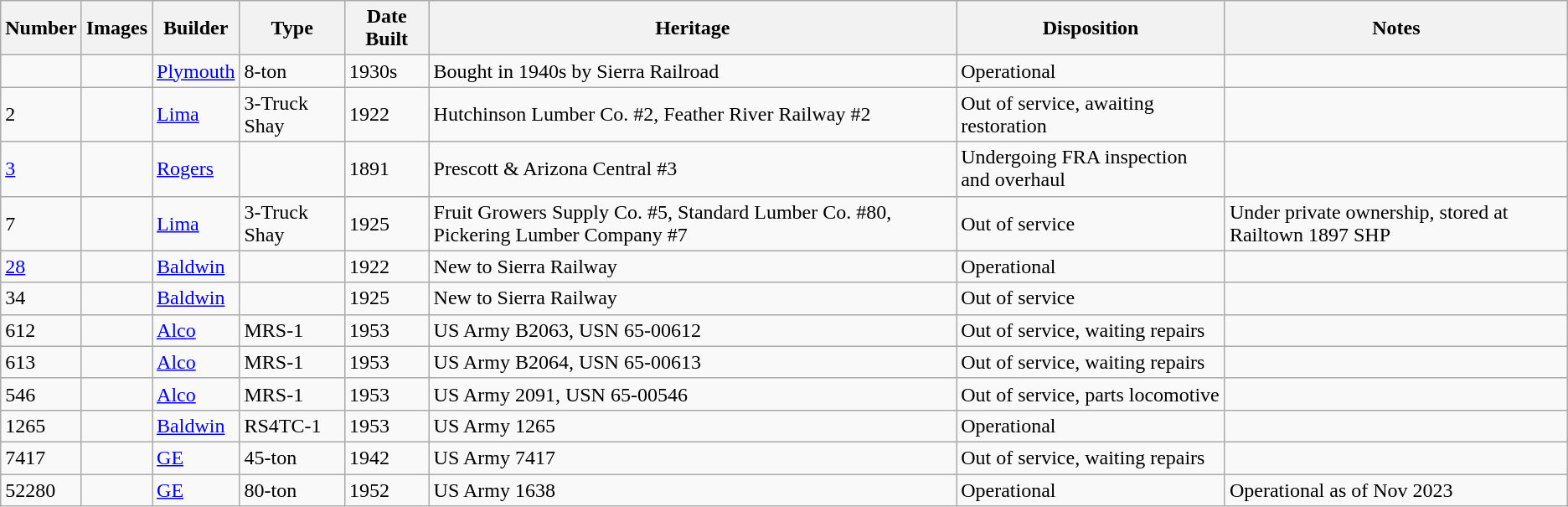<table class="wikitable">
<tr>
<th>Number</th>
<th>Images</th>
<th>Builder</th>
<th>Type</th>
<th>Date Built</th>
<th>Heritage</th>
<th>Disposition</th>
<th>Notes</th>
</tr>
<tr>
<td></td>
<td></td>
<td><a href='#'>Plymouth</a></td>
<td>8-ton</td>
<td>1930s</td>
<td>Bought in 1940s by Sierra Railroad</td>
<td>Operational</td>
<td></td>
</tr>
<tr>
<td>2</td>
<td></td>
<td><a href='#'>Lima</a></td>
<td>3-Truck Shay</td>
<td>1922</td>
<td>Hutchinson Lumber Co. #2, Feather River Railway #2</td>
<td>Out of service, awaiting restoration</td>
<td></td>
</tr>
<tr>
<td><a href='#'>3</a></td>
<td></td>
<td><a href='#'>Rogers</a></td>
<td></td>
<td>1891</td>
<td>Prescott & Arizona Central #3</td>
<td>Undergoing FRA inspection and overhaul</td>
<td></td>
</tr>
<tr>
<td>7</td>
<td></td>
<td><a href='#'>Lima</a></td>
<td>3-Truck Shay</td>
<td>1925</td>
<td>Fruit Growers Supply Co. #5, Standard Lumber Co. #80, Pickering Lumber Company #7</td>
<td>Out of service</td>
<td>Under private ownership, stored at Railtown 1897 SHP</td>
</tr>
<tr>
<td><a href='#'>28</a></td>
<td></td>
<td><a href='#'>Baldwin</a></td>
<td></td>
<td>1922</td>
<td>New to Sierra Railway</td>
<td>Operational</td>
<td></td>
</tr>
<tr>
<td>34</td>
<td></td>
<td><a href='#'>Baldwin</a></td>
<td></td>
<td>1925</td>
<td>New to Sierra Railway</td>
<td>Out of service</td>
<td></td>
</tr>
<tr>
<td>612</td>
<td></td>
<td><a href='#'>Alco</a></td>
<td>MRS-1</td>
<td>1953</td>
<td>US Army B2063, USN 65-00612</td>
<td>Out of service, waiting repairs</td>
<td></td>
</tr>
<tr>
<td>613</td>
<td></td>
<td><a href='#'>Alco</a></td>
<td>MRS-1</td>
<td>1953</td>
<td>US Army B2064, USN 65-00613</td>
<td>Out of service, waiting repairs</td>
<td></td>
</tr>
<tr>
<td>546</td>
<td></td>
<td><a href='#'>Alco</a></td>
<td>MRS-1</td>
<td>1953</td>
<td>US Army 2091, USN 65-00546</td>
<td>Out of service, parts locomotive</td>
<td></td>
</tr>
<tr>
<td>1265</td>
<td></td>
<td><a href='#'>Baldwin</a></td>
<td>RS4TC-1</td>
<td>1953</td>
<td>US Army 1265</td>
<td>Operational</td>
<td></td>
</tr>
<tr>
<td>7417</td>
<td></td>
<td><a href='#'>GE</a></td>
<td>45-ton</td>
<td>1942</td>
<td>US Army 7417</td>
<td>Out of service, waiting repairs</td>
<td></td>
</tr>
<tr>
<td>52280</td>
<td></td>
<td><a href='#'>GE</a></td>
<td>80-ton</td>
<td>1952</td>
<td>US Army 1638</td>
<td>Operational</td>
<td>Operational as of Nov 2023</td>
</tr>
</table>
